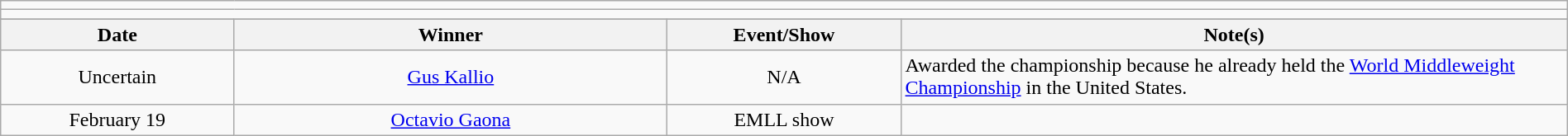<table class="wikitable" style="text-align:center; width:100%;">
<tr>
<td colspan=5></td>
</tr>
<tr>
<td colspan=5><strong></strong></td>
</tr>
<tr>
</tr>
<tr>
<th width=14%>Date</th>
<th width=26%>Winner</th>
<th width=14%>Event/Show</th>
<th width=40%>Note(s)</th>
</tr>
<tr>
<td>Uncertain</td>
<td><a href='#'>Gus Kallio</a></td>
<td>N/A</td>
<td align=left>Awarded the championship because he already held the <a href='#'>World Middleweight Championship</a> in the United States.</td>
</tr>
<tr>
<td>February 19</td>
<td><a href='#'>Octavio Gaona</a></td>
<td>EMLL show</td>
<td align=left></td>
</tr>
</table>
